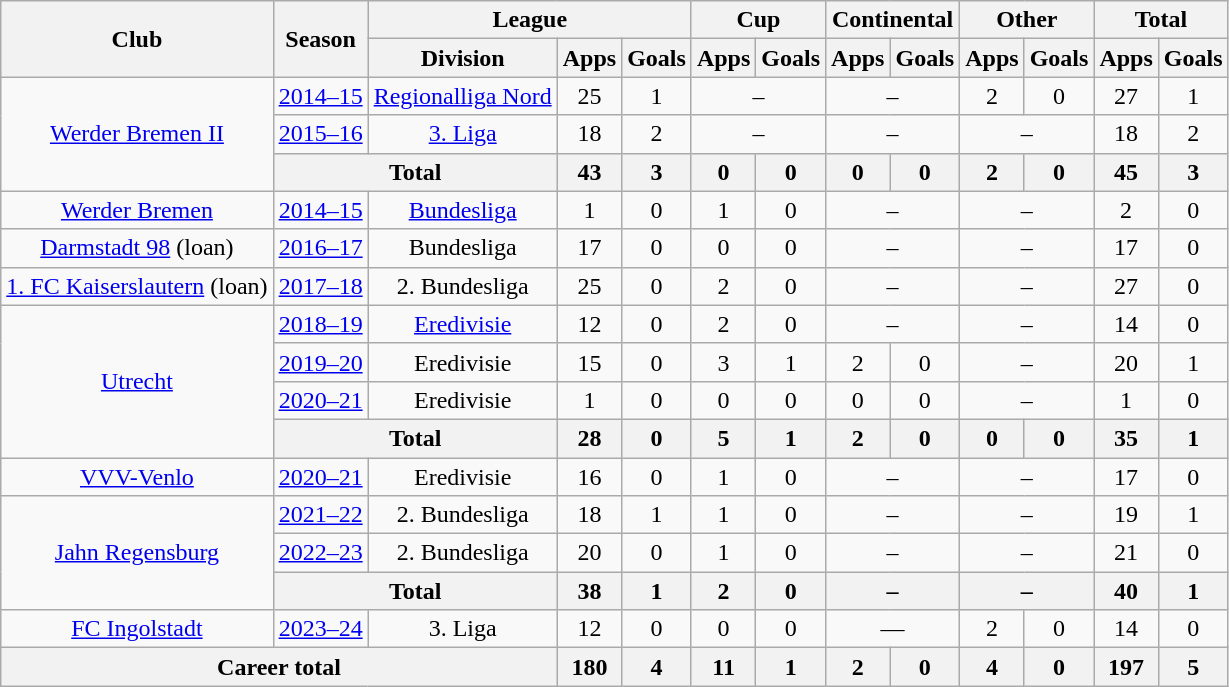<table class="wikitable" style="text-align: center">
<tr>
<th rowspan="2">Club</th>
<th rowspan="2">Season</th>
<th colspan="3">League</th>
<th colspan="2">Cup</th>
<th colspan="2">Continental</th>
<th colspan="2">Other</th>
<th colspan="2">Total</th>
</tr>
<tr>
<th>Division</th>
<th>Apps</th>
<th>Goals</th>
<th>Apps</th>
<th>Goals</th>
<th>Apps</th>
<th>Goals</th>
<th>Apps</th>
<th>Goals</th>
<th>Apps</th>
<th>Goals</th>
</tr>
<tr>
<td rowspan="3"><a href='#'>Werder Bremen II</a></td>
<td><a href='#'>2014–15</a></td>
<td><a href='#'>Regionalliga Nord</a></td>
<td>25</td>
<td>1</td>
<td colspan="2">–</td>
<td colspan="2">–</td>
<td>2</td>
<td>0</td>
<td>27</td>
<td>1</td>
</tr>
<tr>
<td><a href='#'>2015–16</a></td>
<td><a href='#'>3. Liga</a></td>
<td>18</td>
<td>2</td>
<td colspan="2">–</td>
<td colspan="2">–</td>
<td colspan="2">–</td>
<td>18</td>
<td>2</td>
</tr>
<tr>
<th colspan="2">Total</th>
<th>43</th>
<th>3</th>
<th>0</th>
<th>0</th>
<th>0</th>
<th>0</th>
<th>2</th>
<th>0</th>
<th>45</th>
<th>3</th>
</tr>
<tr>
<td><a href='#'>Werder Bremen</a></td>
<td><a href='#'>2014–15</a></td>
<td><a href='#'>Bundesliga</a></td>
<td>1</td>
<td>0</td>
<td>1</td>
<td>0</td>
<td colspan="2">–</td>
<td colspan="2">–</td>
<td>2</td>
<td>0</td>
</tr>
<tr>
<td><a href='#'>Darmstadt 98</a> (loan)</td>
<td><a href='#'>2016–17</a></td>
<td>Bundesliga</td>
<td>17</td>
<td>0</td>
<td>0</td>
<td>0</td>
<td colspan="2">–</td>
<td colspan="2">–</td>
<td>17</td>
<td>0</td>
</tr>
<tr>
<td><a href='#'>1. FC Kaiserslautern</a> (loan)</td>
<td><a href='#'>2017–18</a></td>
<td>2. Bundesliga</td>
<td>25</td>
<td>0</td>
<td>2</td>
<td>0</td>
<td colspan="2">–</td>
<td colspan="2">–</td>
<td>27</td>
<td>0</td>
</tr>
<tr>
<td rowspan="4"><a href='#'>Utrecht</a></td>
<td><a href='#'>2018–19</a></td>
<td><a href='#'>Eredivisie</a></td>
<td>12</td>
<td>0</td>
<td>2</td>
<td>0</td>
<td colspan="2">–</td>
<td colspan="2">–</td>
<td>14</td>
<td>0</td>
</tr>
<tr>
<td><a href='#'>2019–20</a></td>
<td>Eredivisie</td>
<td>15</td>
<td>0</td>
<td>3</td>
<td>1</td>
<td>2</td>
<td>0</td>
<td colspan="2">–</td>
<td>20</td>
<td>1</td>
</tr>
<tr>
<td><a href='#'>2020–21</a></td>
<td>Eredivisie</td>
<td>1</td>
<td>0</td>
<td>0</td>
<td>0</td>
<td>0</td>
<td>0</td>
<td colspan="2">–</td>
<td>1</td>
<td>0</td>
</tr>
<tr>
<th colspan="2">Total</th>
<th>28</th>
<th>0</th>
<th>5</th>
<th>1</th>
<th>2</th>
<th>0</th>
<th>0</th>
<th>0</th>
<th>35</th>
<th>1</th>
</tr>
<tr>
<td><a href='#'>VVV-Venlo</a></td>
<td><a href='#'>2020–21</a></td>
<td>Eredivisie</td>
<td>16</td>
<td>0</td>
<td>1</td>
<td>0</td>
<td colspan="2">–</td>
<td colspan="2">–</td>
<td>17</td>
<td>0</td>
</tr>
<tr>
<td rowspan="3"><a href='#'>Jahn Regensburg</a></td>
<td><a href='#'>2021–22</a></td>
<td>2. Bundesliga</td>
<td>18</td>
<td>1</td>
<td>1</td>
<td>0</td>
<td colspan="2">–</td>
<td colspan="2">–</td>
<td>19</td>
<td>1</td>
</tr>
<tr>
<td><a href='#'>2022–23</a></td>
<td>2. Bundesliga</td>
<td>20</td>
<td>0</td>
<td>1</td>
<td>0</td>
<td colspan="2">–</td>
<td colspan="2">–</td>
<td>21</td>
<td>0</td>
</tr>
<tr>
<th colspan="2">Total</th>
<th>38</th>
<th>1</th>
<th>2</th>
<th>0</th>
<th colspan="2">–</th>
<th colspan="2">–</th>
<th>40</th>
<th>1</th>
</tr>
<tr>
<td><a href='#'>FC Ingolstadt</a></td>
<td><a href='#'>2023–24</a></td>
<td>3. Liga</td>
<td>12</td>
<td>0</td>
<td>0</td>
<td>0</td>
<td colspan="2">—</td>
<td>2</td>
<td>0</td>
<td>14</td>
<td>0</td>
</tr>
<tr>
<th colspan="3">Career total</th>
<th>180</th>
<th>4</th>
<th>11</th>
<th>1</th>
<th>2</th>
<th>0</th>
<th>4</th>
<th>0</th>
<th>197</th>
<th>5</th>
</tr>
</table>
